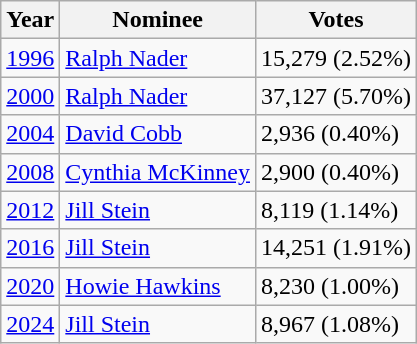<table class="wikitable">
<tr>
<th>Year</th>
<th>Nominee</th>
<th>Votes</th>
</tr>
<tr>
<td><a href='#'>1996</a></td>
<td><a href='#'>Ralph Nader</a></td>
<td>15,279 (2.52%)</td>
</tr>
<tr>
<td><a href='#'>2000</a></td>
<td><a href='#'>Ralph Nader</a></td>
<td>37,127 (5.70%)</td>
</tr>
<tr>
<td><a href='#'>2004</a></td>
<td><a href='#'>David Cobb</a></td>
<td>2,936 (0.40%)</td>
</tr>
<tr>
<td><a href='#'>2008</a></td>
<td><a href='#'>Cynthia McKinney</a></td>
<td>2,900 (0.40%)</td>
</tr>
<tr>
<td><a href='#'>2012</a></td>
<td><a href='#'>Jill Stein</a></td>
<td>8,119 (1.14%)</td>
</tr>
<tr>
<td><a href='#'>2016</a></td>
<td><a href='#'>Jill Stein</a></td>
<td>14,251 (1.91%)</td>
</tr>
<tr>
<td><a href='#'>2020</a></td>
<td><a href='#'>Howie Hawkins</a></td>
<td>8,230 (1.00%)</td>
</tr>
<tr>
<td><a href='#'>2024</a></td>
<td><a href='#'>Jill Stein</a></td>
<td>8,967 (1.08%)</td>
</tr>
</table>
